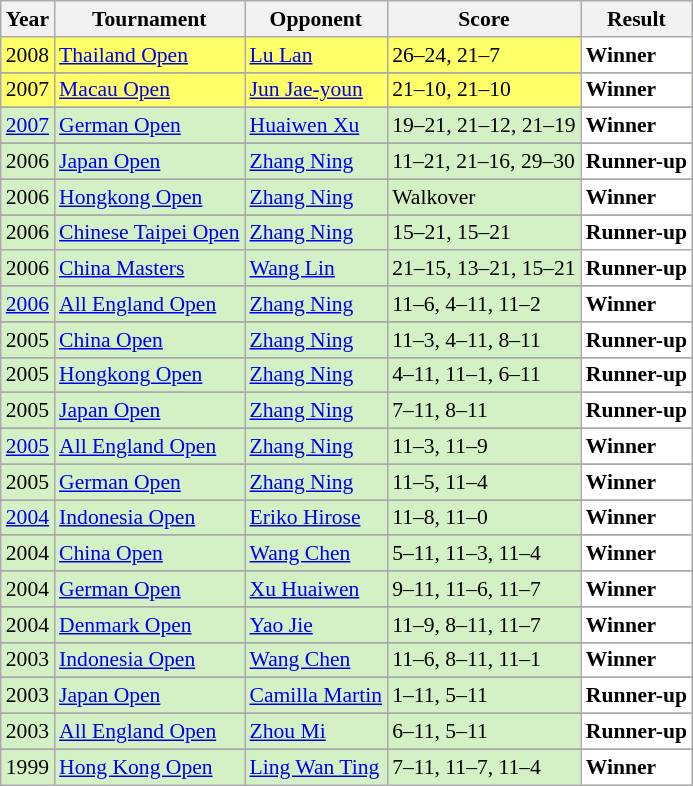<table class="sortable wikitable" style="font-size: 90%;">
<tr>
<th>Year</th>
<th>Tournament</th>
<th>Opponent</th>
<th>Score</th>
<th>Result</th>
</tr>
<tr style="background:#FFFF67">
<td align="center">2008</td>
<td align="left"><a href='#'>Thailand Open</a></td>
<td align="left"> <a href='#'>Lu Lan</a></td>
<td align="left">26–24, 21–7</td>
<td style="text-align:left; background:white"> <strong>Winner</strong></td>
</tr>
<tr>
</tr>
<tr style="background:#FFFF67">
<td align="center">2007</td>
<td align="left"><a href='#'>Macau Open</a></td>
<td align="left"> <a href='#'>Jun Jae-youn</a></td>
<td align="left">21–10, 21–10</td>
<td style="text-align:left; background:white"> <strong>Winner</strong></td>
</tr>
<tr>
</tr>
<tr style="background:#D4F1C5">
<td align="center"><a href='#'>2007</a></td>
<td align="left"><a href='#'>German Open</a></td>
<td align="left"> <a href='#'>Huaiwen Xu</a></td>
<td align="left">19–21, 21–12, 21–19</td>
<td style="text-align:left; background:white"> <strong>Winner</strong></td>
</tr>
<tr>
</tr>
<tr style="background:#D4F1C5">
<td align="center">2006</td>
<td align="left"><a href='#'>Japan Open</a></td>
<td align="left"> <a href='#'>Zhang Ning</a></td>
<td align="left">11–21, 21–16, 29–30</td>
<td style="text-align:left; background:white"> <strong>Runner-up</strong></td>
</tr>
<tr>
</tr>
<tr style="background:#D4F1C5">
<td align="center">2006</td>
<td align="left"><a href='#'>Hongkong Open</a></td>
<td align="left"> <a href='#'>Zhang Ning</a></td>
<td align="left">Walkover</td>
<td style="text-align:left; background:white"> <strong>Winner</strong></td>
</tr>
<tr>
</tr>
<tr style="background:#D4F1C5">
<td align="center">2006</td>
<td align="left"><a href='#'>Chinese Taipei Open</a></td>
<td align="left"> <a href='#'>Zhang Ning</a></td>
<td align="left">15–21, 15–21</td>
<td style="text-align:left; background:white"> <strong>Runner-up</strong></td>
</tr>
<tr style="background:#D4F1C5">
<td align="center">2006</td>
<td align="left"><a href='#'>China Masters</a></td>
<td align="left"> <a href='#'>Wang Lin</a></td>
<td align="left">21–15, 13–21, 15–21</td>
<td style="text-align:left; background:white"> <strong>Runner-up</strong></td>
</tr>
<tr>
</tr>
<tr style="background:#D4F1C5">
<td align="center"><a href='#'>2006</a></td>
<td align="left"><a href='#'>All England Open</a></td>
<td align="left"> <a href='#'>Zhang Ning</a></td>
<td align="left">11–6, 4–11, 11–2</td>
<td style="text-align:left; background:white"> <strong>Winner</strong></td>
</tr>
<tr>
</tr>
<tr style="background:#D4F1C5">
<td align="center">2005</td>
<td align="left"><a href='#'>China Open</a></td>
<td align="left"> <a href='#'>Zhang Ning</a></td>
<td align="left">11–3, 4–11, 8–11</td>
<td style="text-align:left; background:white"> <strong>Runner-up</strong></td>
</tr>
<tr>
</tr>
<tr style="background:#D4F1C5">
<td align="center">2005</td>
<td align="left"><a href='#'>Hongkong Open</a></td>
<td align="left"> <a href='#'>Zhang Ning</a></td>
<td align="left">4–11, 11–1, 6–11</td>
<td style="text-align:left; background:white"> <strong>Runner-up</strong></td>
</tr>
<tr>
</tr>
<tr style="background:#D4F1C5">
<td align="center">2005</td>
<td align="left"><a href='#'>Japan Open</a></td>
<td align="left"> <a href='#'>Zhang Ning</a></td>
<td align="left">7–11, 8–11</td>
<td style="text-align:left; background:white"> <strong>Runner-up</strong></td>
</tr>
<tr>
</tr>
<tr style="background:#D4F1C5">
<td align="center"><a href='#'>2005</a></td>
<td align="left"><a href='#'>All England Open</a></td>
<td align="left"> <a href='#'>Zhang Ning</a></td>
<td align="left">11–3, 11–9</td>
<td style="text-align:left; background:white"> <strong>Winner</strong></td>
</tr>
<tr>
</tr>
<tr style="background:#D4F1C5">
<td align="center">2005</td>
<td align="left"><a href='#'>German Open</a></td>
<td align="left"> <a href='#'>Zhang Ning</a></td>
<td align="left">11–5, 11–4</td>
<td style="text-align:left; background:white"> <strong>Winner</strong></td>
</tr>
<tr>
</tr>
<tr style="background:#D4F1C5">
<td align="center"><a href='#'>2004</a></td>
<td align="left"><a href='#'>Indonesia Open</a></td>
<td align="left"> <a href='#'>Eriko Hirose</a></td>
<td align="left">11–8, 11–0</td>
<td style="text-align:left; background:white"> <strong>Winner</strong></td>
</tr>
<tr>
</tr>
<tr style="background:#D4F1C5">
<td align="center">2004</td>
<td align="left"><a href='#'>China Open</a></td>
<td align="left"> <a href='#'>Wang Chen</a></td>
<td align="left">5–11, 11–3, 11–4</td>
<td style="text-align:left; background:white"> <strong>Winner</strong></td>
</tr>
<tr>
</tr>
<tr style="background:#D4F1C5">
<td align="center">2004</td>
<td align="left"><a href='#'>German Open</a></td>
<td align="left"> <a href='#'>Xu Huaiwen</a></td>
<td align="left">9–11, 11–6, 11–7</td>
<td style="text-align:left; background:white"> <strong>Winner</strong></td>
</tr>
<tr>
</tr>
<tr style="background:#D4F1C5">
<td align="center">2004</td>
<td align="left"><a href='#'>Denmark Open</a></td>
<td align="left"> <a href='#'>Yao Jie</a></td>
<td align="left">11–9, 8–11, 11–7</td>
<td style="text-align:left; background:white"> <strong>Winner</strong></td>
</tr>
<tr>
</tr>
<tr style="background:#D4F1C5">
<td align="center">2003</td>
<td align="left"><a href='#'>Indonesia Open</a></td>
<td align="left"> <a href='#'>Wang Chen</a></td>
<td align="left">11–6, 8–11, 11–1</td>
<td style="text-align:left; background:white"> <strong>Winner</strong></td>
</tr>
<tr>
</tr>
<tr style="background:#D4F1C5">
<td align="center">2003</td>
<td align="left"><a href='#'>Japan Open</a></td>
<td align="left"> <a href='#'>Camilla Martin</a></td>
<td align="left">1–11, 5–11</td>
<td style="text-align:left; background:white"> <strong>Runner-up</strong></td>
</tr>
<tr>
</tr>
<tr style="background:#D4F1C5">
<td align="center">2003</td>
<td align="left"><a href='#'>All England Open</a></td>
<td align="left"> <a href='#'>Zhou Mi</a></td>
<td align="left">6–11, 5–11</td>
<td style="text-align:left; background:white"> <strong>Runner-up</strong></td>
</tr>
<tr>
</tr>
<tr style="background:#D4F1C5">
<td align="center">1999</td>
<td align="left"><a href='#'>Hong Kong Open</a></td>
<td align="left"> <a href='#'>Ling Wan Ting</a></td>
<td align="left">7–11, 11–7, 11–4</td>
<td style="text-align:left; background:white"> <strong>Winner</strong></td>
</tr>
</table>
